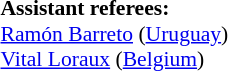<table width=50% style="font-size: 90%">
<tr>
<td><br><br>
<strong>Assistant referees:</strong>
<br><a href='#'>Ramón Barreto</a> (<a href='#'>Uruguay</a>)
<br><a href='#'>Vital Loraux</a> (<a href='#'>Belgium</a>)</td>
</tr>
</table>
